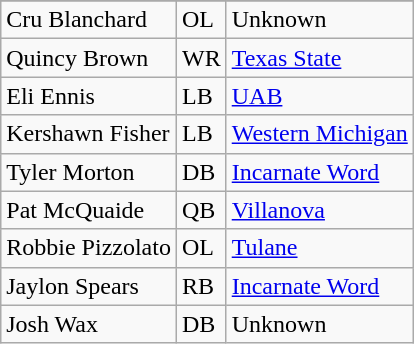<table class="wikitable sortable">
<tr>
</tr>
<tr>
<td>Cru Blanchard</td>
<td>OL</td>
<td>Unknown</td>
</tr>
<tr>
<td>Quincy Brown</td>
<td>WR</td>
<td><a href='#'>Texas State</a></td>
</tr>
<tr>
<td>Eli Ennis</td>
<td>LB</td>
<td><a href='#'>UAB</a></td>
</tr>
<tr>
<td>Kershawn Fisher</td>
<td>LB</td>
<td><a href='#'>Western Michigan</a></td>
</tr>
<tr>
<td>Tyler Morton</td>
<td>DB</td>
<td><a href='#'>Incarnate Word</a></td>
</tr>
<tr>
<td>Pat McQuaide</td>
<td>QB</td>
<td><a href='#'>Villanova</a></td>
</tr>
<tr>
<td>Robbie Pizzolato</td>
<td>OL</td>
<td><a href='#'>Tulane</a></td>
</tr>
<tr>
<td>Jaylon Spears</td>
<td>RB</td>
<td><a href='#'>Incarnate Word</a></td>
</tr>
<tr>
<td>Josh Wax</td>
<td>DB</td>
<td>Unknown</td>
</tr>
</table>
